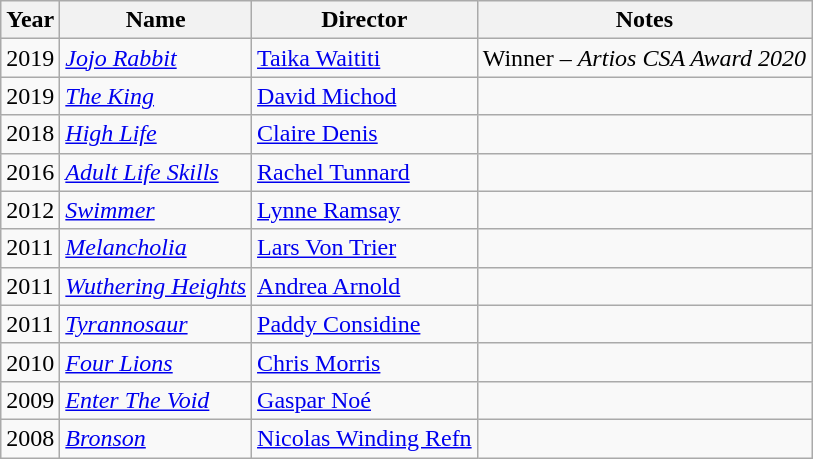<table class="wikitable">
<tr>
<th>Year</th>
<th>Name</th>
<th>Director</th>
<th>Notes</th>
</tr>
<tr>
<td>2019</td>
<td><em><a href='#'>Jojo Rabbit</a></em></td>
<td><a href='#'>Taika Waititi</a></td>
<td>Winner – <em>Artios CSA Award 2020</em></td>
</tr>
<tr>
<td>2019</td>
<td><em><a href='#'>The King</a></em></td>
<td><a href='#'>David Michod</a></td>
<td></td>
</tr>
<tr>
<td>2018</td>
<td><em><a href='#'>High Life</a></em></td>
<td><a href='#'>Claire Denis</a></td>
<td></td>
</tr>
<tr>
<td>2016</td>
<td><em><a href='#'>Adult Life Skills</a></em></td>
<td><a href='#'>Rachel Tunnard</a></td>
<td></td>
</tr>
<tr>
<td>2012</td>
<td><em><a href='#'>Swimmer</a></em></td>
<td><a href='#'>Lynne Ramsay</a></td>
<td></td>
</tr>
<tr>
<td>2011</td>
<td><em><a href='#'>Melancholia</a></em></td>
<td><a href='#'>Lars Von Trier</a></td>
<td></td>
</tr>
<tr>
<td>2011</td>
<td><em><a href='#'>Wuthering Heights</a></em></td>
<td><a href='#'>Andrea Arnold</a></td>
<td></td>
</tr>
<tr>
<td>2011</td>
<td><em><a href='#'>Tyrannosaur</a></em></td>
<td><a href='#'>Paddy Considine</a></td>
<td></td>
</tr>
<tr>
<td>2010</td>
<td><em><a href='#'>Four Lions</a></em></td>
<td><a href='#'>Chris Morris</a></td>
<td></td>
</tr>
<tr>
<td>2009</td>
<td><em><a href='#'>Enter The Void</a></em></td>
<td><a href='#'>Gaspar Noé</a></td>
<td></td>
</tr>
<tr>
<td>2008</td>
<td><em><a href='#'>Bronson</a></em></td>
<td><a href='#'>Nicolas Winding Refn</a></td>
<td></td>
</tr>
</table>
